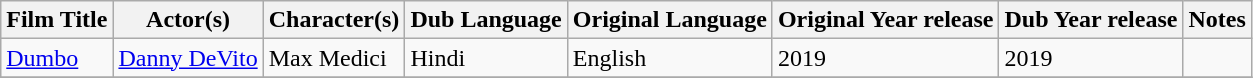<table class="wikitable">
<tr>
<th>Film Title</th>
<th>Actor(s)</th>
<th>Character(s)</th>
<th>Dub Language</th>
<th>Original Language</th>
<th>Original Year release</th>
<th>Dub Year release</th>
<th>Notes</th>
</tr>
<tr>
<td><a href='#'>Dumbo</a></td>
<td><a href='#'>Danny DeVito</a></td>
<td>Max Medici</td>
<td>Hindi</td>
<td>English</td>
<td>2019</td>
<td>2019</td>
<td></td>
</tr>
<tr>
</tr>
</table>
